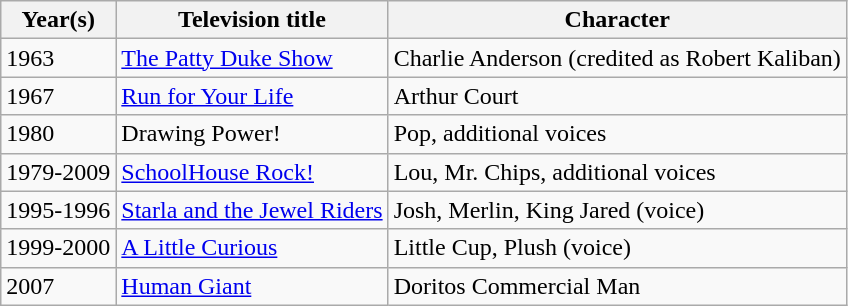<table class="wikitable" border="1">
<tr>
<th>Year(s)</th>
<th>Television title</th>
<th>Character</th>
</tr>
<tr>
<td>1963</td>
<td><a href='#'>The Patty Duke Show</a></td>
<td>Charlie Anderson (credited as Robert Kaliban)</td>
</tr>
<tr>
<td>1967</td>
<td><a href='#'>Run for Your Life</a></td>
<td>Arthur Court</td>
</tr>
<tr>
<td>1980</td>
<td>Drawing Power!</td>
<td>Pop, additional voices</td>
</tr>
<tr>
<td>1979-2009</td>
<td><a href='#'>SchoolHouse Rock!</a></td>
<td>Lou, Mr. Chips, additional voices</td>
</tr>
<tr>
<td>1995-1996</td>
<td><a href='#'>Starla and the Jewel Riders</a></td>
<td>Josh, Merlin, King Jared (voice)</td>
</tr>
<tr>
<td>1999-2000</td>
<td><a href='#'>A Little Curious</a></td>
<td>Little Cup, Plush (voice)</td>
</tr>
<tr>
<td>2007</td>
<td><a href='#'>Human Giant</a></td>
<td>Doritos Commercial Man</td>
</tr>
</table>
